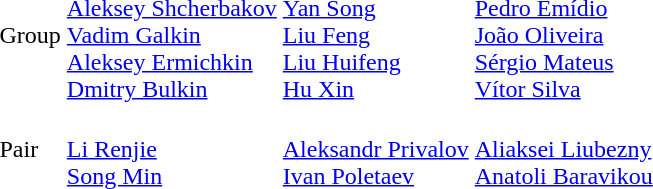<table>
<tr>
<td>Group<br></td>
<td><br><a href='#'>Aleksey Shcherbakov</a><br><a href='#'>Vadim Galkin</a><br><a href='#'>Aleksey Ermichkin</a><br><a href='#'>Dmitry Bulkin</a></td>
<td><br><a href='#'>Yan Song</a><br><a href='#'>Liu Feng</a><br><a href='#'>Liu Huifeng</a><br><a href='#'>Hu Xin</a></td>
<td><br><a href='#'>Pedro Emídio</a><br><a href='#'>João Oliveira</a><br><a href='#'>Sérgio Mateus</a><br><a href='#'>Vítor Silva</a></td>
</tr>
<tr>
<td>Pair<br></td>
<td><br><a href='#'>Li Renjie</a><br><a href='#'>Song Min</a></td>
<td><br><a href='#'>Aleksandr Privalov</a><br><a href='#'>Ivan Poletaev</a></td>
<td><br><a href='#'>Aliaksei Liubezny</a><br><a href='#'>Anatoli Baravikou</a></td>
</tr>
</table>
